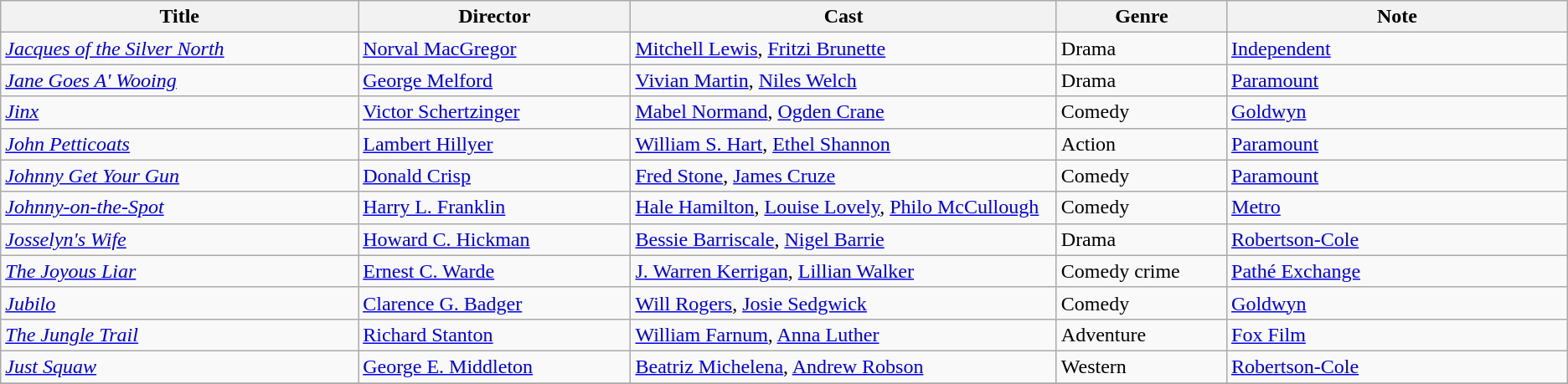<table class="wikitable">
<tr>
<th style="width:21%;">Title</th>
<th style="width:16%;">Director</th>
<th style="width:25%;">Cast</th>
<th style="width:10%;">Genre</th>
<th style="width:20%;">Note</th>
</tr>
<tr>
<td><em><a href='#'>Jacques of the Silver North</a></em></td>
<td><a href='#'>Norval MacGregor</a></td>
<td><a href='#'>Mitchell Lewis</a>, <a href='#'>Fritzi Brunette</a></td>
<td>Drama</td>
<td><a href='#'>Independent</a></td>
</tr>
<tr>
<td><em><a href='#'>Jane Goes A' Wooing</a></em></td>
<td><a href='#'>George Melford</a></td>
<td><a href='#'>Vivian Martin</a>, <a href='#'>Niles Welch</a></td>
<td>Drama</td>
<td><a href='#'>Paramount</a></td>
</tr>
<tr>
<td><em><a href='#'>Jinx</a></em></td>
<td><a href='#'>Victor Schertzinger</a></td>
<td><a href='#'>Mabel Normand</a>, <a href='#'>Ogden Crane</a></td>
<td>Comedy</td>
<td><a href='#'>Goldwyn</a></td>
</tr>
<tr>
<td><em><a href='#'>John Petticoats</a></em></td>
<td><a href='#'>Lambert Hillyer</a></td>
<td><a href='#'>William S. Hart</a>, <a href='#'>Ethel Shannon</a></td>
<td>Action</td>
<td><a href='#'>Paramount</a></td>
</tr>
<tr>
<td><em><a href='#'>Johnny Get Your Gun</a></em></td>
<td><a href='#'>Donald Crisp</a></td>
<td><a href='#'>Fred Stone</a>, <a href='#'>James Cruze</a></td>
<td>Comedy</td>
<td><a href='#'>Paramount</a></td>
</tr>
<tr>
<td><em><a href='#'>Johnny-on-the-Spot</a></em></td>
<td><a href='#'>Harry L. Franklin</a></td>
<td><a href='#'>Hale Hamilton</a>, <a href='#'>Louise Lovely</a>, <a href='#'>Philo McCullough</a></td>
<td>Comedy</td>
<td><a href='#'>Metro</a></td>
</tr>
<tr>
<td><em><a href='#'>Josselyn's Wife</a></em></td>
<td><a href='#'>Howard C. Hickman</a></td>
<td><a href='#'>Bessie Barriscale</a>, <a href='#'>Nigel Barrie</a></td>
<td>Drama</td>
<td><a href='#'>Robertson-Cole</a></td>
</tr>
<tr>
<td><em><a href='#'>The Joyous Liar</a></em></td>
<td><a href='#'>Ernest C. Warde</a></td>
<td><a href='#'>J. Warren Kerrigan</a>, <a href='#'>Lillian Walker</a></td>
<td>Comedy crime</td>
<td><a href='#'>Pathé Exchange</a></td>
</tr>
<tr>
<td><em><a href='#'>Jubilo</a></em></td>
<td><a href='#'>Clarence G. Badger</a></td>
<td><a href='#'>Will Rogers</a>, <a href='#'>Josie Sedgwick</a></td>
<td>Comedy</td>
<td><a href='#'>Goldwyn</a></td>
</tr>
<tr>
<td><em><a href='#'>The Jungle Trail</a></em></td>
<td><a href='#'>Richard Stanton</a></td>
<td><a href='#'>William Farnum</a>, <a href='#'>Anna Luther</a></td>
<td>Adventure</td>
<td><a href='#'>Fox Film</a></td>
</tr>
<tr>
<td><em><a href='#'>Just Squaw</a></em></td>
<td><a href='#'>George E. Middleton</a></td>
<td><a href='#'>Beatriz Michelena</a>, <a href='#'>Andrew Robson</a></td>
<td>Western</td>
<td><a href='#'>Robertson-Cole</a></td>
</tr>
<tr>
</tr>
</table>
